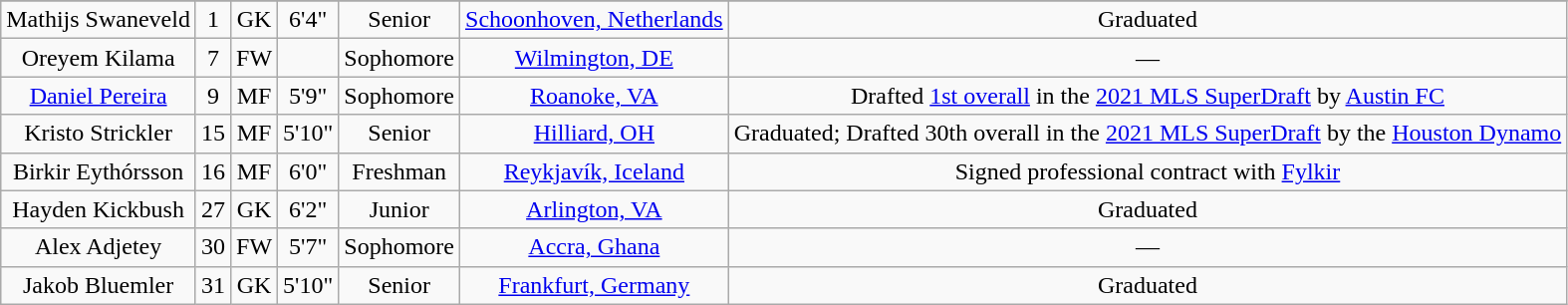<table class="wikitable sortable" border="1" style="text-align:center;">
<tr align=center>
</tr>
<tr>
<td>Mathijs Swaneveld</td>
<td>1</td>
<td>GK</td>
<td>6'4"</td>
<td>Senior</td>
<td><a href='#'>Schoonhoven, Netherlands</a></td>
<td>Graduated</td>
</tr>
<tr>
<td>Oreyem Kilama</td>
<td>7</td>
<td>FW</td>
<td></td>
<td>Sophomore</td>
<td><a href='#'>Wilmington, DE</a></td>
<td>—</td>
</tr>
<tr>
<td><a href='#'>Daniel Pereira</a></td>
<td>9</td>
<td>MF</td>
<td>5'9"</td>
<td>Sophomore</td>
<td><a href='#'>Roanoke, VA</a></td>
<td>Drafted <a href='#'>1st overall</a> in the <a href='#'>2021 MLS SuperDraft</a> by <a href='#'>Austin FC</a></td>
</tr>
<tr>
<td>Kristo Strickler</td>
<td>15</td>
<td>MF</td>
<td>5'10"</td>
<td>Senior</td>
<td><a href='#'>Hilliard, OH</a></td>
<td>Graduated; Drafted 30th overall in the <a href='#'>2021 MLS SuperDraft</a> by the <a href='#'>Houston Dynamo</a></td>
</tr>
<tr>
<td>Birkir Eythórsson</td>
<td>16</td>
<td>MF</td>
<td>6'0"</td>
<td>Freshman</td>
<td><a href='#'>Reykjavík, Iceland</a></td>
<td>Signed professional contract with <a href='#'>Fylkir</a></td>
</tr>
<tr>
<td>Hayden Kickbush</td>
<td>27</td>
<td>GK</td>
<td>6'2"</td>
<td> Junior</td>
<td><a href='#'>Arlington, VA</a></td>
<td>Graduated</td>
</tr>
<tr>
<td>Alex Adjetey</td>
<td>30</td>
<td>FW</td>
<td>5'7"</td>
<td>Sophomore</td>
<td><a href='#'>Accra, Ghana</a></td>
<td>—</td>
</tr>
<tr>
<td>Jakob Bluemler</td>
<td>31</td>
<td>GK</td>
<td>5'10"</td>
<td>Senior</td>
<td><a href='#'>Frankfurt, Germany</a></td>
<td>Graduated</td>
</tr>
</table>
